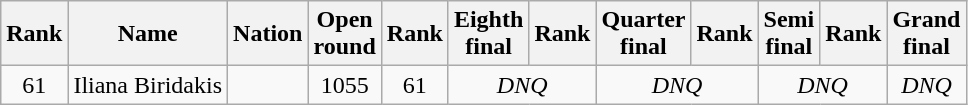<table class="wikitable" style="text-align:center;">
<tr>
<th>Rank</th>
<th>Name</th>
<th>Nation</th>
<th>Open <br>round</th>
<th>Rank</th>
<th>Eighth<br>final</th>
<th>Rank</th>
<th>Quarter <br>final</th>
<th>Rank</th>
<th>Semi <br>final</th>
<th>Rank</th>
<th>Grand<br>final</th>
</tr>
<tr>
<td>61</td>
<td align=left>Iliana Biridakis</td>
<td align=left></td>
<td>1055</td>
<td>61</td>
<td colspan="2"><em>DNQ</em></td>
<td colspan="2"><em>DNQ</em></td>
<td colspan="2"><em>DNQ</em></td>
<td><em>DNQ</em></td>
</tr>
</table>
